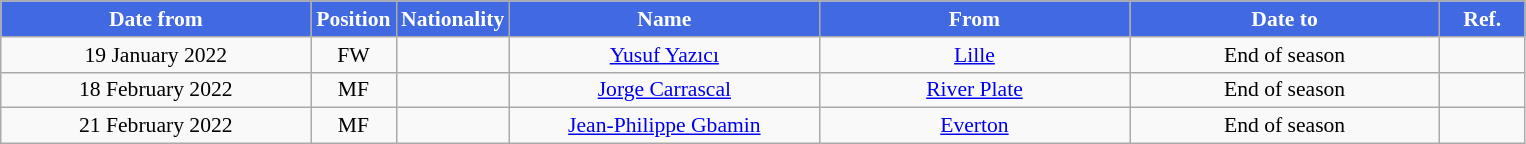<table class="wikitable" style="text-align:center; font-size:90%; ">
<tr>
<th style="background:#4169E1; color:white; width:200px;">Date from</th>
<th style="background:#4169E1; color:white; width:50px;">Position</th>
<th style="background:#4169E1; color:white; width:50px;">Nationality</th>
<th style="background:#4169E1; color:white; width:200px;">Name</th>
<th style="background:#4169E1; color:white; width:200px;">From</th>
<th style="background:#4169E1; color:white; width:200px;">Date to</th>
<th style="background:#4169E1; color:white; width:50px;">Ref.</th>
</tr>
<tr>
<td>19 January 2022</td>
<td>FW</td>
<td></td>
<td><a href='#'>Yusuf Yazıcı</a></td>
<td><a href='#'>Lille</a></td>
<td>End of season</td>
<td></td>
</tr>
<tr>
<td>18 February 2022</td>
<td>MF</td>
<td></td>
<td><a href='#'>Jorge Carrascal</a></td>
<td><a href='#'>River Plate</a></td>
<td>End of season</td>
<td></td>
</tr>
<tr>
<td>21 February 2022</td>
<td>MF</td>
<td></td>
<td><a href='#'>Jean-Philippe Gbamin</a></td>
<td><a href='#'>Everton</a></td>
<td>End of season</td>
<td></td>
</tr>
</table>
